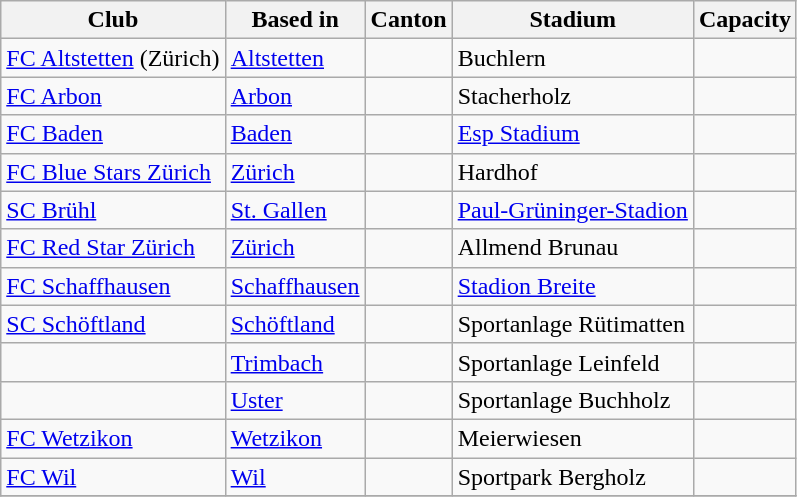<table class="wikitable">
<tr>
<th>Club</th>
<th>Based in</th>
<th>Canton</th>
<th>Stadium</th>
<th>Capacity</th>
</tr>
<tr>
<td><a href='#'>FC Altstetten</a> (Zürich)</td>
<td><a href='#'>Altstetten</a></td>
<td></td>
<td>Buchlern</td>
<td></td>
</tr>
<tr>
<td><a href='#'>FC Arbon</a></td>
<td><a href='#'>Arbon</a></td>
<td></td>
<td>Stacherholz</td>
<td></td>
</tr>
<tr>
<td><a href='#'>FC Baden</a></td>
<td><a href='#'>Baden</a></td>
<td></td>
<td><a href='#'>Esp Stadium</a></td>
<td></td>
</tr>
<tr>
<td><a href='#'>FC Blue Stars Zürich</a></td>
<td><a href='#'>Zürich</a></td>
<td></td>
<td>Hardhof</td>
<td></td>
</tr>
<tr>
<td><a href='#'>SC Brühl</a></td>
<td><a href='#'>St. Gallen</a></td>
<td></td>
<td><a href='#'>Paul-Grüninger-Stadion</a></td>
<td></td>
</tr>
<tr>
<td><a href='#'>FC Red Star Zürich</a></td>
<td><a href='#'>Zürich</a></td>
<td></td>
<td>Allmend Brunau</td>
<td></td>
</tr>
<tr>
<td><a href='#'>FC Schaffhausen</a></td>
<td><a href='#'>Schaffhausen</a></td>
<td></td>
<td><a href='#'>Stadion Breite</a></td>
<td></td>
</tr>
<tr>
<td><a href='#'>SC Schöftland</a></td>
<td><a href='#'>Schöftland</a></td>
<td></td>
<td>Sportanlage Rütimatten</td>
<td></td>
</tr>
<tr>
<td></td>
<td><a href='#'>Trimbach</a></td>
<td></td>
<td>Sportanlage Leinfeld</td>
<td></td>
</tr>
<tr>
<td></td>
<td><a href='#'>Uster</a></td>
<td></td>
<td>Sportanlage Buchholz</td>
<td></td>
</tr>
<tr>
<td><a href='#'>FC Wetzikon</a></td>
<td><a href='#'>Wetzikon</a></td>
<td></td>
<td>Meierwiesen</td>
<td></td>
</tr>
<tr>
<td><a href='#'>FC Wil</a></td>
<td><a href='#'>Wil</a></td>
<td></td>
<td>Sportpark Bergholz</td>
<td></td>
</tr>
<tr>
</tr>
</table>
